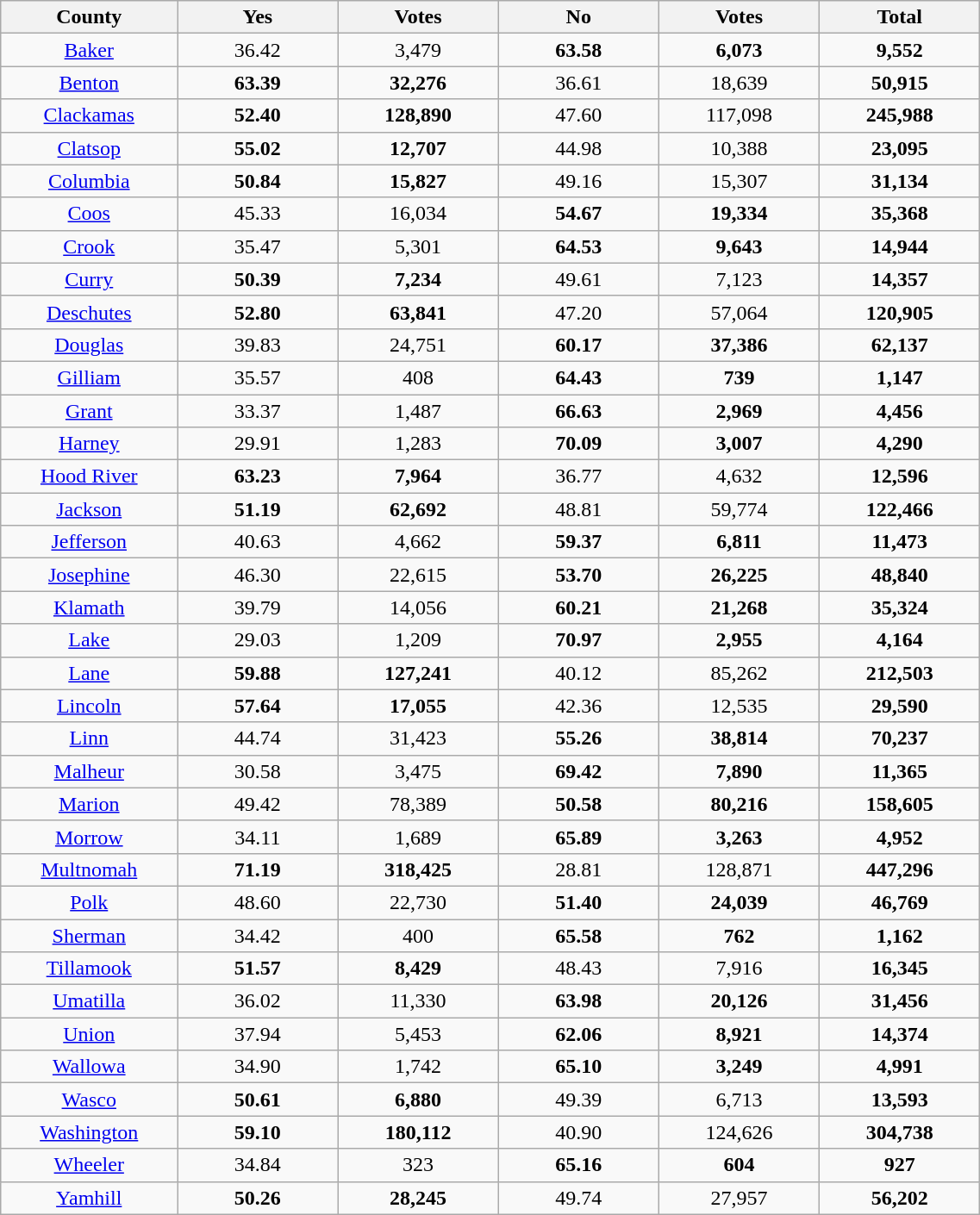<table width="60%" class="wikitable sortable">
<tr>
<th width="11%">County</th>
<th width="10%">Yes</th>
<th width="10%">Votes</th>
<th width="10%">No</th>
<th width="10%">Votes</th>
<th width="10%">Total</th>
</tr>
<tr>
<td align="center"><a href='#'>Baker</a></td>
<td align="center">36.42</td>
<td align="center">3,479</td>
<td align="center"><strong>63.58</strong></td>
<td align="center"><strong>6,073</strong></td>
<td align="center"><strong>9,552</strong></td>
</tr>
<tr>
<td align="center"><a href='#'>Benton</a></td>
<td align="center"><strong>63.39</strong></td>
<td align="center"><strong>32,276</strong></td>
<td align="center">36.61</td>
<td align="center">18,639</td>
<td align="center"><strong>50,915</strong></td>
</tr>
<tr>
<td align="center"><a href='#'>Clackamas</a></td>
<td align="center"><strong>52.40</strong></td>
<td align="center"><strong>128,890</strong></td>
<td align="center">47.60</td>
<td align="center">117,098</td>
<td align="center"><strong>245,988</strong></td>
</tr>
<tr>
<td align="center"><a href='#'>Clatsop</a></td>
<td align="center"><strong>55.02</strong></td>
<td align="center"><strong>12,707</strong></td>
<td align="center">44.98</td>
<td align="center">10,388</td>
<td align="center"><strong>23,095</strong></td>
</tr>
<tr>
<td align="center"><a href='#'>Columbia</a></td>
<td align="center"><strong>50.84</strong></td>
<td align="center"><strong>15,827</strong></td>
<td align="center">49.16</td>
<td align="center">15,307</td>
<td align="center"><strong>31,134</strong></td>
</tr>
<tr>
<td align="center"><a href='#'>Coos</a></td>
<td align="center">45.33</td>
<td align="center">16,034</td>
<td align="center"><strong>54.67</strong></td>
<td align="center"><strong>19,334</strong></td>
<td align="center"><strong>35,368</strong></td>
</tr>
<tr>
<td align="center"><a href='#'>Crook</a></td>
<td align="center">35.47</td>
<td align="center">5,301</td>
<td align="center"><strong>64.53</strong></td>
<td align="center"><strong>9,643</strong></td>
<td align="center"><strong>14,944</strong></td>
</tr>
<tr>
<td align="center"><a href='#'>Curry</a></td>
<td align="center"><strong>50.39</strong></td>
<td align="center"><strong>7,234</strong></td>
<td align="center">49.61</td>
<td align="center">7,123</td>
<td align="center"><strong>14,357</strong></td>
</tr>
<tr>
<td align="center"><a href='#'>Deschutes</a></td>
<td align="center"><strong>52.80</strong></td>
<td align="center"><strong>63,841</strong></td>
<td align="center">47.20</td>
<td align="center">57,064</td>
<td align="center"><strong>120,905</strong></td>
</tr>
<tr>
<td align="center"><a href='#'>Douglas</a></td>
<td align="center">39.83</td>
<td align="center">24,751</td>
<td align="center"><strong>60.17</strong></td>
<td align="center"><strong>37,386</strong></td>
<td align="center"><strong>62,137</strong></td>
</tr>
<tr>
<td align="center"><a href='#'>Gilliam</a></td>
<td align="center">35.57</td>
<td align="center">408</td>
<td align="center"><strong>64.43</strong></td>
<td align="center"><strong>739</strong></td>
<td align="center"><strong>1,147</strong></td>
</tr>
<tr>
<td align="center"><a href='#'>Grant</a></td>
<td align="center">33.37</td>
<td align="center">1,487</td>
<td align="center"><strong>66.63</strong></td>
<td align="center"><strong>2,969</strong></td>
<td align="center"><strong>4,456</strong></td>
</tr>
<tr>
<td align="center"><a href='#'>Harney</a></td>
<td align="center">29.91</td>
<td align="center">1,283</td>
<td align="center"><strong>70.09</strong></td>
<td align="center"><strong>3,007</strong></td>
<td align="center"><strong>4,290</strong></td>
</tr>
<tr>
<td align="center"><a href='#'>Hood River</a></td>
<td align="center"><strong>63.23</strong></td>
<td align="center"><strong>7,964</strong></td>
<td align="center">36.77</td>
<td align="center">4,632</td>
<td align="center"><strong>12,596</strong></td>
</tr>
<tr>
<td align="center"><a href='#'>Jackson</a></td>
<td align="center"><strong>51.19</strong></td>
<td align="center"><strong>62,692</strong></td>
<td align="center">48.81</td>
<td align="center">59,774</td>
<td align="center"><strong>122,466</strong></td>
</tr>
<tr>
<td align="center"><a href='#'>Jefferson</a></td>
<td align="center">40.63</td>
<td align="center">4,662</td>
<td align="center"><strong>59.37</strong></td>
<td align="center"><strong>6,811</strong></td>
<td align="center"><strong>11,473</strong></td>
</tr>
<tr>
<td align="center"><a href='#'>Josephine</a></td>
<td align="center">46.30</td>
<td align="center">22,615</td>
<td align="center"><strong>53.70</strong></td>
<td align="center"><strong>26,225</strong></td>
<td align="center"><strong>48,840</strong></td>
</tr>
<tr>
<td align="center"><a href='#'>Klamath</a></td>
<td align="center">39.79</td>
<td align="center">14,056</td>
<td align="center"><strong>60.21</strong></td>
<td align="center"><strong>21,268</strong></td>
<td align="center"><strong>35,324</strong></td>
</tr>
<tr>
<td align="center"><a href='#'>Lake</a></td>
<td align="center">29.03</td>
<td align="center">1,209</td>
<td align="center"><strong>70.97</strong></td>
<td align="center"><strong>2,955</strong></td>
<td align="center"><strong>4,164</strong></td>
</tr>
<tr>
<td align="center"><a href='#'>Lane</a></td>
<td align="center"><strong>59.88</strong></td>
<td align="center"><strong>127,241</strong></td>
<td align="center">40.12</td>
<td align="center">85,262</td>
<td align="center"><strong>212,503</strong></td>
</tr>
<tr>
<td align="center"><a href='#'>Lincoln</a></td>
<td align="center"><strong>57.64</strong></td>
<td align="center"><strong>17,055</strong></td>
<td align="center">42.36</td>
<td align="center">12,535</td>
<td align="center"><strong>29,590</strong></td>
</tr>
<tr>
<td align="center"><a href='#'>Linn</a></td>
<td align="center">44.74</td>
<td align="center">31,423</td>
<td align="center"><strong>55.26</strong></td>
<td align="center"><strong>38,814</strong></td>
<td align="center"><strong>70,237</strong></td>
</tr>
<tr>
<td align="center"><a href='#'>Malheur</a></td>
<td align="center">30.58</td>
<td align="center">3,475</td>
<td align="center"><strong>69.42</strong></td>
<td align="center"><strong>7,890</strong></td>
<td align="center"><strong>11,365</strong></td>
</tr>
<tr>
<td align="center"><a href='#'>Marion</a></td>
<td align="center">49.42</td>
<td align="center">78,389</td>
<td align="center"><strong>50.58</strong></td>
<td align="center"><strong>80,216</strong></td>
<td align="center"><strong>158,605</strong></td>
</tr>
<tr>
<td align="center"><a href='#'>Morrow</a></td>
<td align="center">34.11</td>
<td align="center">1,689</td>
<td align="center"><strong>65.89</strong></td>
<td align="center"><strong>3,263</strong></td>
<td align="center"><strong>4,952</strong></td>
</tr>
<tr>
<td align="center"><a href='#'>Multnomah</a></td>
<td align="center"><strong>71.19</strong></td>
<td align="center"><strong>318,425</strong></td>
<td align="center">28.81</td>
<td align="center">128,871</td>
<td align="center"><strong>447,296</strong></td>
</tr>
<tr>
<td align="center"><a href='#'>Polk</a></td>
<td align="center">48.60</td>
<td align="center">22,730</td>
<td align="center"><strong>51.40</strong></td>
<td align="center"><strong>24,039</strong></td>
<td align="center"><strong>46,769</strong></td>
</tr>
<tr>
<td align="center"><a href='#'>Sherman</a></td>
<td align="center">34.42</td>
<td align="center">400</td>
<td align="center"><strong>65.58</strong></td>
<td align="center"><strong>762</strong></td>
<td align="center"><strong>1,162</strong></td>
</tr>
<tr>
<td align="center"><a href='#'>Tillamook</a></td>
<td align="center"><strong>51.57</strong></td>
<td align="center"><strong>8,429</strong></td>
<td align="center">48.43</td>
<td align="center">7,916</td>
<td align="center"><strong>16,345</strong></td>
</tr>
<tr>
<td align="center"><a href='#'>Umatilla</a></td>
<td align="center">36.02</td>
<td align="center">11,330</td>
<td align="center"><strong>63.98</strong></td>
<td align="center"><strong>20,126</strong></td>
<td align="center"><strong>31,456</strong></td>
</tr>
<tr>
<td align="center"><a href='#'>Union</a></td>
<td align="center">37.94</td>
<td align="center">5,453</td>
<td align="center"><strong>62.06</strong></td>
<td align="center"><strong>8,921</strong></td>
<td align="center"><strong>14,374</strong></td>
</tr>
<tr>
<td align="center"><a href='#'>Wallowa</a></td>
<td align="center">34.90</td>
<td align="center">1,742</td>
<td align="center"><strong>65.10</strong></td>
<td align="center"><strong>3,249</strong></td>
<td align="center"><strong>4,991</strong></td>
</tr>
<tr>
<td align="center"><a href='#'>Wasco</a></td>
<td align="center"><strong>50.61</strong></td>
<td align="center"><strong>6,880</strong></td>
<td align="center">49.39</td>
<td align="center">6,713</td>
<td align="center"><strong>13,593</strong></td>
</tr>
<tr>
<td align="center"><a href='#'>Washington</a></td>
<td align="center"><strong>59.10</strong></td>
<td align="center"><strong>180,112</strong></td>
<td align="center">40.90</td>
<td align="center">124,626</td>
<td align="center"><strong>304,738</strong></td>
</tr>
<tr>
<td align="center"><a href='#'>Wheeler</a></td>
<td align="center">34.84</td>
<td align="center">323</td>
<td align="center"><strong>65.16</strong></td>
<td align="center"><strong>604</strong></td>
<td align="center"><strong>927</strong></td>
</tr>
<tr>
<td align="center"><a href='#'>Yamhill</a></td>
<td align="center"><strong>50.26</strong></td>
<td align="center"><strong>28,245</strong></td>
<td align="center">49.74</td>
<td align="center">27,957</td>
<td align="center"><strong>56,202</strong></td>
</tr>
</table>
